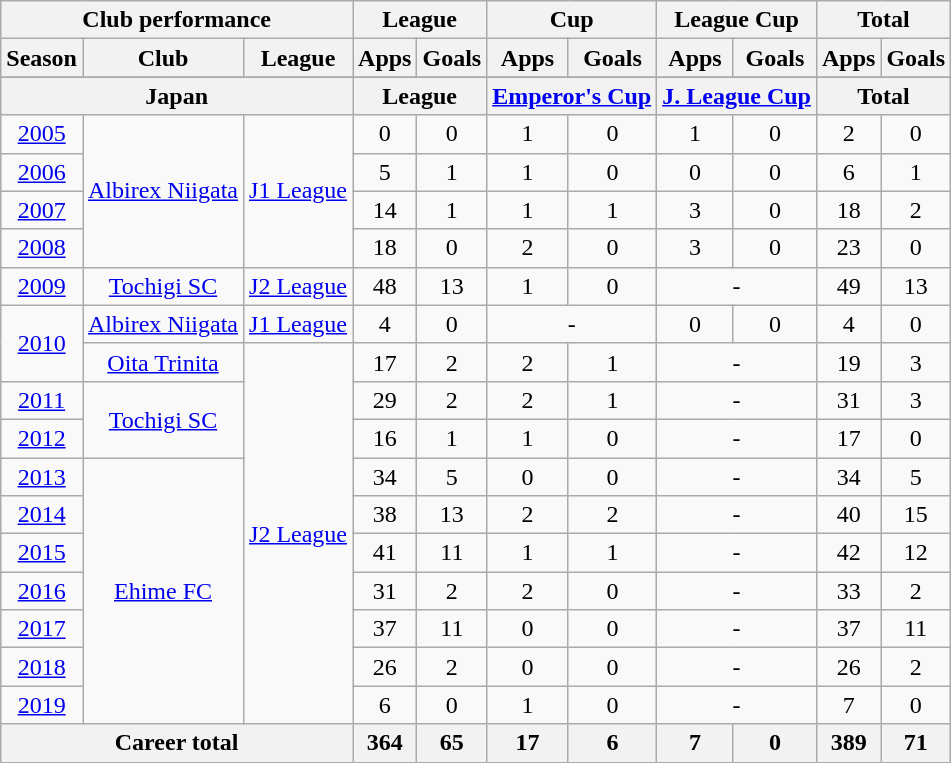<table class="wikitable" style="text-align:center">
<tr>
<th colspan=3>Club performance</th>
<th colspan=2>League</th>
<th colspan=2>Cup</th>
<th colspan=2>League Cup</th>
<th colspan=2>Total</th>
</tr>
<tr>
<th>Season</th>
<th>Club</th>
<th>League</th>
<th>Apps</th>
<th>Goals</th>
<th>Apps</th>
<th>Goals</th>
<th>Apps</th>
<th>Goals</th>
<th>Apps</th>
<th>Goals</th>
</tr>
<tr>
</tr>
<tr>
<th colspan=3>Japan</th>
<th colspan=2>League</th>
<th colspan=2><a href='#'>Emperor's Cup</a></th>
<th colspan=2><a href='#'>J. League Cup</a></th>
<th colspan=2>Total</th>
</tr>
<tr>
<td><a href='#'>2005</a></td>
<td rowspan="4"><a href='#'>Albirex Niigata</a></td>
<td rowspan="4"><a href='#'>J1 League</a></td>
<td>0</td>
<td>0</td>
<td>1</td>
<td>0</td>
<td>1</td>
<td>0</td>
<td>2</td>
<td>0</td>
</tr>
<tr>
<td><a href='#'>2006</a></td>
<td>5</td>
<td>1</td>
<td>1</td>
<td>0</td>
<td>0</td>
<td>0</td>
<td>6</td>
<td>1</td>
</tr>
<tr>
<td><a href='#'>2007</a></td>
<td>14</td>
<td>1</td>
<td>1</td>
<td>1</td>
<td>3</td>
<td>0</td>
<td>18</td>
<td>2</td>
</tr>
<tr>
<td><a href='#'>2008</a></td>
<td>18</td>
<td>0</td>
<td>2</td>
<td>0</td>
<td>3</td>
<td>0</td>
<td>23</td>
<td>0</td>
</tr>
<tr>
<td><a href='#'>2009</a></td>
<td><a href='#'>Tochigi SC</a></td>
<td><a href='#'>J2 League</a></td>
<td>48</td>
<td>13</td>
<td>1</td>
<td>0</td>
<td colspan="2">-</td>
<td>49</td>
<td>13</td>
</tr>
<tr>
<td rowspan="2"><a href='#'>2010</a></td>
<td><a href='#'>Albirex Niigata</a></td>
<td><a href='#'>J1 League</a></td>
<td>4</td>
<td>0</td>
<td colspan="2">-</td>
<td>0</td>
<td>0</td>
<td>4</td>
<td>0</td>
</tr>
<tr>
<td><a href='#'>Oita Trinita</a></td>
<td rowspan="10"><a href='#'>J2 League</a></td>
<td>17</td>
<td>2</td>
<td>2</td>
<td>1</td>
<td colspan="2">-</td>
<td>19</td>
<td>3</td>
</tr>
<tr>
<td><a href='#'>2011</a></td>
<td rowspan="2"><a href='#'>Tochigi SC</a></td>
<td>29</td>
<td>2</td>
<td>2</td>
<td>1</td>
<td colspan="2">-</td>
<td>31</td>
<td>3</td>
</tr>
<tr>
<td><a href='#'>2012</a></td>
<td>16</td>
<td>1</td>
<td>1</td>
<td>0</td>
<td colspan="2">-</td>
<td>17</td>
<td>0</td>
</tr>
<tr>
<td><a href='#'>2013</a></td>
<td rowspan="7"><a href='#'>Ehime FC</a></td>
<td>34</td>
<td>5</td>
<td>0</td>
<td>0</td>
<td colspan="2">-</td>
<td>34</td>
<td>5</td>
</tr>
<tr>
<td><a href='#'>2014</a></td>
<td>38</td>
<td>13</td>
<td>2</td>
<td>2</td>
<td colspan="2">-</td>
<td>40</td>
<td>15</td>
</tr>
<tr>
<td><a href='#'>2015</a></td>
<td>41</td>
<td>11</td>
<td>1</td>
<td>1</td>
<td colspan="2">-</td>
<td>42</td>
<td>12</td>
</tr>
<tr>
<td><a href='#'>2016</a></td>
<td>31</td>
<td>2</td>
<td>2</td>
<td>0</td>
<td colspan="2">-</td>
<td>33</td>
<td>2</td>
</tr>
<tr>
<td><a href='#'>2017</a></td>
<td>37</td>
<td>11</td>
<td>0</td>
<td>0</td>
<td colspan="2">-</td>
<td>37</td>
<td>11</td>
</tr>
<tr>
<td><a href='#'>2018</a></td>
<td>26</td>
<td>2</td>
<td>0</td>
<td>0</td>
<td colspan="2">-</td>
<td>26</td>
<td>2</td>
</tr>
<tr>
<td><a href='#'>2019</a></td>
<td>6</td>
<td>0</td>
<td>1</td>
<td>0</td>
<td colspan="2">-</td>
<td>7</td>
<td>0</td>
</tr>
<tr>
<th colspan=3>Career total</th>
<th>364</th>
<th>65</th>
<th>17</th>
<th>6</th>
<th>7</th>
<th>0</th>
<th>389</th>
<th>71</th>
</tr>
</table>
